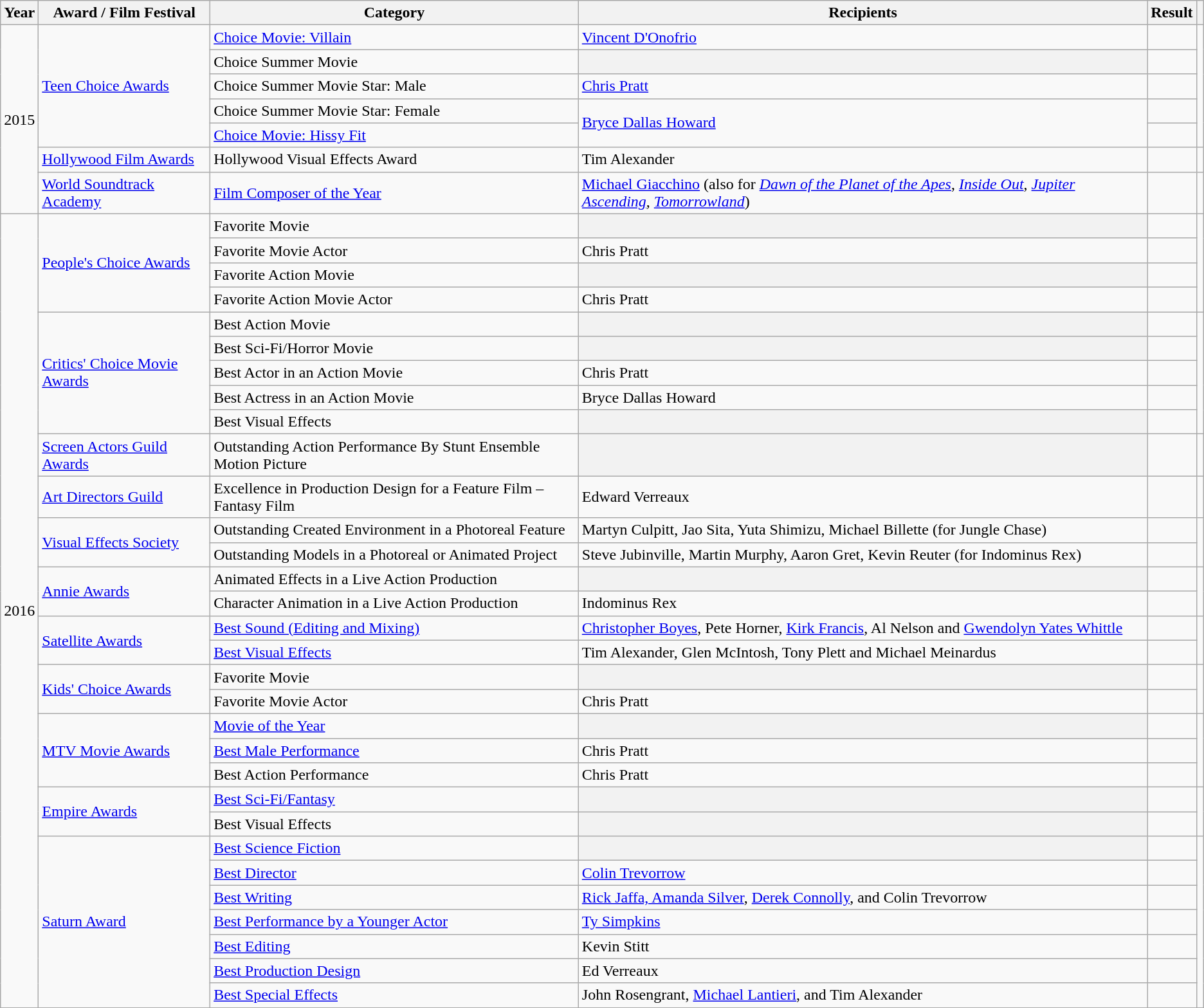<table class="wikitable sortable">
<tr>
<th scope="col">Year</th>
<th scope="col">Award / Film Festival</th>
<th scope="col">Category</th>
<th scope="col">Recipients</th>
<th scope="col">Result</th>
<th scope="col" class="unsortable"></th>
</tr>
<tr>
<td rowspan="7">2015</td>
<td rowspan="5"><a href='#'>Teen Choice Awards</a></td>
<td><a href='#'>Choice Movie: Villain</a></td>
<td><a href='#'>Vincent D'Onofrio</a></td>
<td></td>
<td style="text-align:center" rowspan="5"></td>
</tr>
<tr>
<td>Choice Summer Movie</td>
<th></th>
<td></td>
</tr>
<tr>
<td>Choice Summer Movie Star: Male</td>
<td><a href='#'>Chris Pratt</a></td>
<td></td>
</tr>
<tr>
<td>Choice Summer Movie Star: Female</td>
<td rowspan="2"><a href='#'>Bryce Dallas Howard</a></td>
<td></td>
</tr>
<tr>
<td><a href='#'>Choice Movie: Hissy Fit</a></td>
<td></td>
</tr>
<tr>
<td><a href='#'>Hollywood Film Awards</a></td>
<td>Hollywood Visual Effects Award</td>
<td>Tim Alexander</td>
<td></td>
<td style="text-align:center"></td>
</tr>
<tr>
<td><a href='#'>World Soundtrack Academy</a></td>
<td><a href='#'>Film Composer of the Year</a></td>
<td><a href='#'>Michael Giacchino</a> (also for <em><a href='#'>Dawn of the Planet of the Apes</a></em>, <em><a href='#'>Inside Out</a></em>, <em><a href='#'>Jupiter Ascending</a></em>, <em><a href='#'>Tomorrowland</a></em>)</td>
<td></td>
<td style="text-align:center"></td>
</tr>
<tr>
<td scope="row" rowspan=32>2016</td>
<td rowspan=4><a href='#'>People's Choice Awards</a></td>
<td>Favorite Movie</td>
<th></th>
<td></td>
<td style="text-align:center" rowspan=4></td>
</tr>
<tr>
<td>Favorite Movie Actor</td>
<td>Chris Pratt</td>
<td></td>
</tr>
<tr>
<td>Favorite Action Movie</td>
<th></th>
<td></td>
</tr>
<tr>
<td>Favorite Action Movie Actor</td>
<td>Chris Pratt</td>
<td></td>
</tr>
<tr>
<td rowspan=5><a href='#'>Critics' Choice Movie Awards</a></td>
<td>Best Action Movie</td>
<th></th>
<td></td>
<td style="text-align:center" rowspan=5></td>
</tr>
<tr>
<td>Best Sci-Fi/Horror Movie</td>
<th></th>
<td></td>
</tr>
<tr>
<td>Best Actor in an Action Movie</td>
<td>Chris Pratt</td>
<td></td>
</tr>
<tr>
<td>Best Actress in an Action Movie</td>
<td>Bryce Dallas Howard</td>
<td></td>
</tr>
<tr>
<td>Best Visual Effects</td>
<th></th>
<td></td>
</tr>
<tr>
<td><a href='#'>Screen Actors Guild Awards</a></td>
<td>Outstanding Action Performance By Stunt Ensemble Motion Picture</td>
<th></th>
<td></td>
<td style="text-align:center"></td>
</tr>
<tr>
<td><a href='#'>Art Directors Guild</a></td>
<td>Excellence in Production Design for a Feature Film – Fantasy Film</td>
<td>Edward Verreaux</td>
<td></td>
<td style="text-align:center"></td>
</tr>
<tr>
<td rowspan=2><a href='#'>Visual Effects Society</a></td>
<td>Outstanding Created Environment in a Photoreal Feature</td>
<td>Martyn Culpitt, Jao Sita, Yuta Shimizu, Michael Billette (for Jungle Chase)</td>
<td></td>
<td style="text-align:center" rowspan=2></td>
</tr>
<tr>
<td>Outstanding Models in a Photoreal or Animated Project</td>
<td>Steve Jubinville, Martin Murphy, Aaron Gret, Kevin Reuter (for Indominus Rex)</td>
<td></td>
</tr>
<tr>
<td rowspan=2><a href='#'>Annie Awards</a></td>
<td>Animated Effects in a Live Action Production</td>
<th></th>
<td></td>
<td style="text-align:center" rowspan=2></td>
</tr>
<tr>
<td>Character Animation in a Live Action Production</td>
<td>Indominus Rex</td>
<td></td>
</tr>
<tr>
<td rowspan=2><a href='#'>Satellite Awards</a></td>
<td><a href='#'>Best Sound (Editing and Mixing)</a></td>
<td><a href='#'>Christopher Boyes</a>, Pete Horner, <a href='#'>Kirk Francis</a>, Al Nelson and <a href='#'>Gwendolyn Yates Whittle</a></td>
<td></td>
<td style="text-align:center" rowspan=2></td>
</tr>
<tr>
<td><a href='#'>Best Visual Effects</a></td>
<td>Tim Alexander, Glen McIntosh, Tony Plett and Michael Meinardus</td>
<td></td>
</tr>
<tr>
<td rowspan=2><a href='#'>Kids' Choice Awards</a></td>
<td>Favorite Movie</td>
<th></th>
<td></td>
<td style="text-align:center" rowspan=2></td>
</tr>
<tr>
<td>Favorite Movie Actor</td>
<td>Chris Pratt</td>
<td></td>
</tr>
<tr>
<td rowspan=3><a href='#'>MTV Movie Awards</a></td>
<td><a href='#'>Movie of the Year</a></td>
<th></th>
<td></td>
<td style="text-align:center" rowspan=3></td>
</tr>
<tr>
<td><a href='#'>Best Male Performance</a></td>
<td>Chris Pratt</td>
<td></td>
</tr>
<tr>
<td>Best Action Performance</td>
<td>Chris Pratt</td>
<td></td>
</tr>
<tr>
<td rowspan=2><a href='#'>Empire Awards</a></td>
<td><a href='#'>Best Sci-Fi/Fantasy</a></td>
<th></th>
<td></td>
<td style="text-align:center" rowspan=2></td>
</tr>
<tr>
<td>Best Visual Effects</td>
<th></th>
<td></td>
</tr>
<tr>
<td rowspan=7><a href='#'>Saturn Award</a></td>
<td><a href='#'>Best Science Fiction</a></td>
<th></th>
<td></td>
<td style="text-align:center" rowspan=8></td>
</tr>
<tr>
<td><a href='#'>Best Director</a></td>
<td><a href='#'>Colin Trevorrow</a></td>
<td></td>
</tr>
<tr>
<td><a href='#'>Best Writing</a></td>
<td><a href='#'>Rick Jaffa, Amanda Silver</a>, <a href='#'>Derek Connolly</a>, and Colin Trevorrow</td>
<td></td>
</tr>
<tr>
<td><a href='#'>Best Performance by a Younger Actor</a></td>
<td><a href='#'>Ty Simpkins</a></td>
<td></td>
</tr>
<tr>
<td><a href='#'>Best Editing</a></td>
<td>Kevin Stitt</td>
<td></td>
</tr>
<tr>
<td><a href='#'>Best Production Design</a></td>
<td>Ed Verreaux</td>
<td></td>
</tr>
<tr>
<td><a href='#'>Best Special Effects</a></td>
<td>John Rosengrant, <a href='#'>Michael Lantieri</a>, and Tim Alexander</td>
<td></td>
</tr>
</table>
